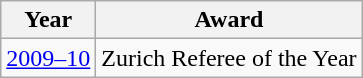<table class="wikitable" border="1">
<tr>
<th>Year</th>
<th>Award</th>
</tr>
<tr>
<td><a href='#'>2009–10</a></td>
<td>Zurich Referee of the Year</td>
</tr>
</table>
